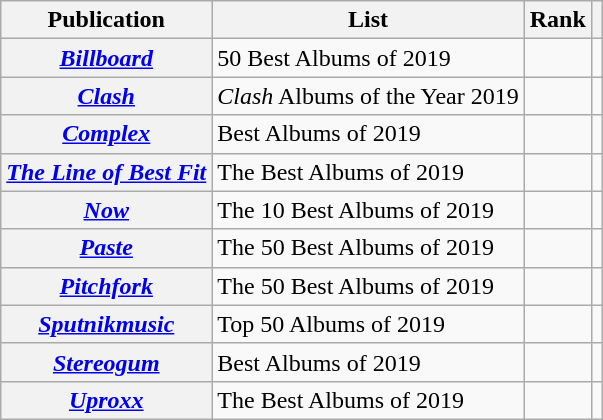<table class="wikitable sortable plainrowheaders" style="border:none; margin:0;">
<tr>
<th scope="col">Publication</th>
<th scope="col" class="unsortable">List</th>
<th scope="col" data-sort-type="number">Rank</th>
<th scope="col" class="unsortable"></th>
</tr>
<tr>
<th scope="row"><em><a href='#'>Billboard</a></em></th>
<td>50 Best Albums of 2019</td>
<td></td>
<td></td>
</tr>
<tr>
<th scope="row"><em><a href='#'>Clash</a></em></th>
<td><em>Clash</em> Albums of the Year 2019</td>
<td></td>
<td></td>
</tr>
<tr>
<th scope="row"><em><a href='#'>Complex</a></em></th>
<td>Best Albums of 2019</td>
<td></td>
<td></td>
</tr>
<tr>
<th scope="row"><em><a href='#'>The Line of Best Fit</a></em></th>
<td>The Best Albums of 2019</td>
<td></td>
<td></td>
</tr>
<tr>
<th scope="row"><em><a href='#'>Now</a></em></th>
<td>The 10 Best Albums of 2019</td>
<td></td>
<td></td>
</tr>
<tr>
<th scope="row"><em><a href='#'>Paste</a></em></th>
<td>The 50 Best Albums of 2019</td>
<td></td>
<td></td>
</tr>
<tr>
<th scope="row"><em><a href='#'>Pitchfork</a></em></th>
<td>The 50 Best Albums of 2019</td>
<td></td>
<td></td>
</tr>
<tr>
<th scope="row"><em><a href='#'>Sputnikmusic</a></em></th>
<td>Top 50 Albums of 2019</td>
<td></td>
<td></td>
</tr>
<tr>
<th scope="row"><em><a href='#'>Stereogum</a></em></th>
<td>Best Albums of 2019</td>
<td></td>
<td></td>
</tr>
<tr>
<th scope="row"><em><a href='#'>Uproxx</a></em></th>
<td>The Best Albums of 2019</td>
<td></td>
<td></td>
</tr>
</table>
